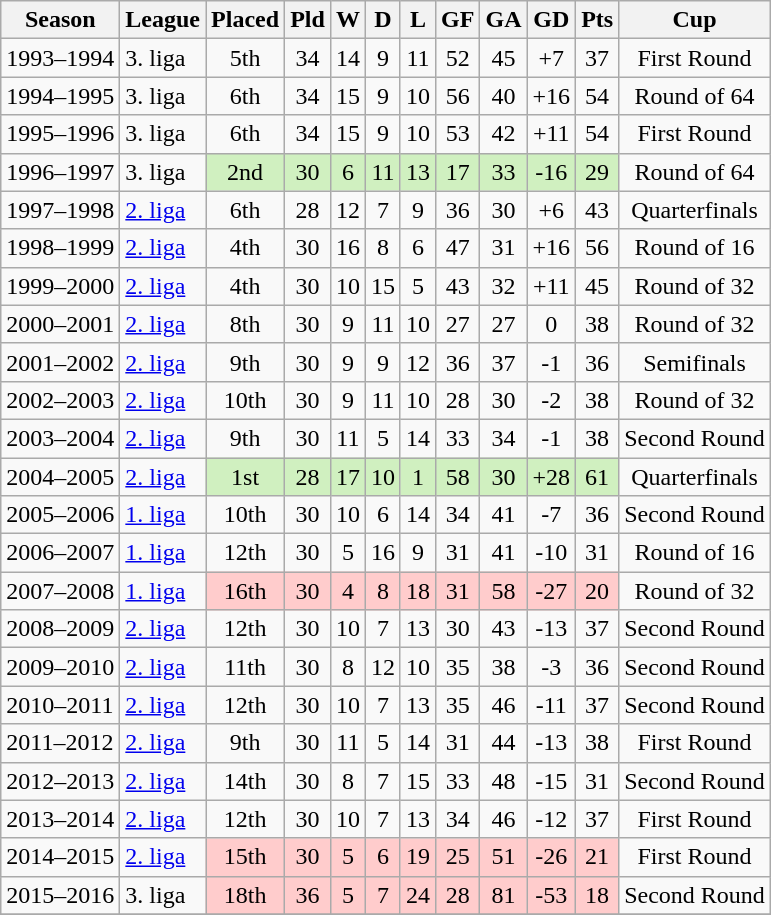<table class="wikitable sortable">
<tr>
<th>Season</th>
<th>League</th>
<th>Placed</th>
<th>Pld</th>
<th>W</th>
<th>D</th>
<th>L</th>
<th>GF</th>
<th>GA</th>
<th>GD</th>
<th>Pts</th>
<th>Cup</th>
</tr>
<tr>
<td>1993–1994</td>
<td>3. liga</td>
<td style="text-align:center">5th</td>
<td style="text-align:center">34</td>
<td style="text-align:center">14</td>
<td style="text-align:center">9</td>
<td style="text-align:center">11</td>
<td style="text-align:center">52</td>
<td style="text-align:center">45</td>
<td style="text-align:center">+7</td>
<td style="text-align:center">37</td>
<td style="text-align:center">First Round</td>
</tr>
<tr>
<td>1994–1995</td>
<td>3. liga</td>
<td style="text-align:center">6th</td>
<td style="text-align:center">34</td>
<td style="text-align:center">15</td>
<td style="text-align:center">9</td>
<td style="text-align:center">10</td>
<td style="text-align:center">56</td>
<td style="text-align:center">40</td>
<td style="text-align:center">+16</td>
<td style="text-align:center">54</td>
<td style="text-align:center">Round of 64</td>
</tr>
<tr>
<td>1995–1996</td>
<td>3. liga</td>
<td style="text-align:center">6th</td>
<td style="text-align:center">34</td>
<td style="text-align:center">15</td>
<td style="text-align:center">9</td>
<td style="text-align:center">10</td>
<td style="text-align:center">53</td>
<td style="text-align:center">42</td>
<td style="text-align:center">+11</td>
<td style="text-align:center">54</td>
<td style="text-align:center">First Round</td>
</tr>
<tr>
<td>1996–1997</td>
<td>3. liga</td>
<td style="background: #D0F0C0; text-align:center">2nd</td>
<td style="background: #D0F0C0; text-align:center">30</td>
<td style="background: #D0F0C0; text-align:center">6</td>
<td style="background: #D0F0C0; text-align:center">11</td>
<td style="background: #D0F0C0; text-align:center">13</td>
<td style="background: #D0F0C0; text-align:center">17</td>
<td style="background: #D0F0C0; text-align:center">33</td>
<td style="background: #D0F0C0; text-align:center">-16</td>
<td style="background: #D0F0C0; text-align:center">29</td>
<td style="text-align:center">Round of 64</td>
</tr>
<tr>
<td>1997–1998</td>
<td><a href='#'>2. liga</a></td>
<td style="text-align:center">6th</td>
<td style="text-align:center">28</td>
<td style="text-align:center">12</td>
<td style="text-align:center">7</td>
<td style="text-align:center">9</td>
<td style="text-align:center">36</td>
<td style="text-align:center">30</td>
<td style="text-align:center">+6</td>
<td style="text-align:center">43</td>
<td style="text-align:center">Quarterfinals</td>
</tr>
<tr>
<td>1998–1999</td>
<td><a href='#'>2. liga</a></td>
<td style="text-align:center">4th</td>
<td style="text-align:center">30</td>
<td style="text-align:center">16</td>
<td style="text-align:center">8</td>
<td style="text-align:center">6</td>
<td style="text-align:center">47</td>
<td style="text-align:center">31</td>
<td style="text-align:center">+16</td>
<td style="text-align:center">56</td>
<td style="text-align:center">Round of 16</td>
</tr>
<tr>
<td>1999–2000</td>
<td><a href='#'>2. liga</a></td>
<td style="text-align:center">4th</td>
<td style="text-align:center">30</td>
<td style="text-align:center">10</td>
<td style="text-align:center">15</td>
<td style="text-align:center">5</td>
<td style="text-align:center">43</td>
<td style="text-align:center">32</td>
<td style="text-align:center">+11</td>
<td style="text-align:center">45</td>
<td style="text-align:center">Round of 32</td>
</tr>
<tr>
<td>2000–2001</td>
<td><a href='#'>2. liga</a></td>
<td style="text-align:center">8th</td>
<td style="text-align:center">30</td>
<td style="text-align:center">9</td>
<td style="text-align:center">11</td>
<td style="text-align:center">10</td>
<td style="text-align:center">27</td>
<td style="text-align:center">27</td>
<td style="text-align:center">0</td>
<td style="text-align:center">38</td>
<td style="text-align:center">Round of 32</td>
</tr>
<tr>
<td>2001–2002</td>
<td><a href='#'>2. liga</a></td>
<td style="text-align:center">9th</td>
<td style="text-align:center">30</td>
<td style="text-align:center">9</td>
<td style="text-align:center">9</td>
<td style="text-align:center">12</td>
<td style="text-align:center">36</td>
<td style="text-align:center">37</td>
<td style="text-align:center">-1</td>
<td style="text-align:center">36</td>
<td style="text-align:center">Semifinals</td>
</tr>
<tr>
<td>2002–2003</td>
<td><a href='#'>2. liga</a></td>
<td style="text-align:center">10th</td>
<td style="text-align:center">30</td>
<td style="text-align:center">9</td>
<td style="text-align:center">11</td>
<td style="text-align:center">10</td>
<td style="text-align:center">28</td>
<td style="text-align:center">30</td>
<td style="text-align:center">-2</td>
<td style="text-align:center">38</td>
<td style="text-align:center">Round of 32</td>
</tr>
<tr>
<td>2003–2004</td>
<td><a href='#'>2. liga</a></td>
<td style="text-align:center">9th</td>
<td style="text-align:center">30</td>
<td style="text-align:center">11</td>
<td style="text-align:center">5</td>
<td style="text-align:center">14</td>
<td style="text-align:center">33</td>
<td style="text-align:center">34</td>
<td style="text-align:center">-1</td>
<td style="text-align:center">38</td>
<td style="text-align:center">Second Round</td>
</tr>
<tr>
<td>2004–2005</td>
<td><a href='#'>2. liga</a></td>
<td style="background: #D0F0C0; text-align:center">1st</td>
<td style="background: #D0F0C0; text-align:center">28</td>
<td style="background: #D0F0C0; text-align:center">17</td>
<td style="background: #D0F0C0; text-align:center">10</td>
<td style="background: #D0F0C0; text-align:center">1</td>
<td style="background: #D0F0C0; text-align:center">58</td>
<td style="background: #D0F0C0; text-align:center">30</td>
<td style="background: #D0F0C0; text-align:center">+28</td>
<td style="background: #D0F0C0; text-align:center">61</td>
<td style="text-align:center">Quarterfinals</td>
</tr>
<tr>
<td>2005–2006</td>
<td><a href='#'>1. liga</a></td>
<td style="text-align:center">10th</td>
<td style="text-align:center">30</td>
<td style="text-align:center">10</td>
<td style="text-align:center">6</td>
<td style="text-align:center">14</td>
<td style="text-align:center">34</td>
<td style="text-align:center">41</td>
<td style="text-align:center">-7</td>
<td style="text-align:center">36</td>
<td style="text-align:center">Second Round</td>
</tr>
<tr>
<td>2006–2007</td>
<td><a href='#'>1. liga</a></td>
<td style="text-align:center">12th</td>
<td style="text-align:center">30</td>
<td style="text-align:center">5</td>
<td style="text-align:center">16</td>
<td style="text-align:center">9</td>
<td style="text-align:center">31</td>
<td style="text-align:center">41</td>
<td style="text-align:center">-10</td>
<td style="text-align:center">31</td>
<td style="text-align:center">Round of 16</td>
</tr>
<tr>
<td>2007–2008</td>
<td><a href='#'>1. liga</a></td>
<td style="background: #FFCCCC; text-align:center">16th</td>
<td style="background: #FFCCCC; text-align:center">30</td>
<td style="background: #FFCCCC; text-align:center">4</td>
<td style="background: #FFCCCC; text-align:center">8</td>
<td style="background: #FFCCCC; text-align:center">18</td>
<td style="background: #FFCCCC; text-align:center">31</td>
<td style="background: #FFCCCC; text-align:center">58</td>
<td style="background: #FFCCCC; text-align:center">-27</td>
<td style="background: #FFCCCC; text-align:center">20</td>
<td style="text-align:center">Round of 32</td>
</tr>
<tr>
<td>2008–2009</td>
<td><a href='#'>2. liga</a></td>
<td style="text-align:center">12th</td>
<td style="text-align:center">30</td>
<td style="text-align:center">10</td>
<td style="text-align:center">7</td>
<td style="text-align:center">13</td>
<td style="text-align:center">30</td>
<td style="text-align:center">43</td>
<td style="text-align:center">-13</td>
<td style="text-align:center">37</td>
<td style="text-align:center">Second Round</td>
</tr>
<tr>
<td>2009–2010</td>
<td><a href='#'>2. liga</a></td>
<td style="text-align:center">11th</td>
<td style="text-align:center">30</td>
<td style="text-align:center">8</td>
<td style="text-align:center">12</td>
<td style="text-align:center">10</td>
<td style="text-align:center">35</td>
<td style="text-align:center">38</td>
<td style="text-align:center">-3</td>
<td style="text-align:center">36</td>
<td style="text-align:center">Second Round</td>
</tr>
<tr>
<td>2010–2011</td>
<td><a href='#'>2. liga</a></td>
<td style="text-align:center">12th</td>
<td style="text-align:center">30</td>
<td style="text-align:center">10</td>
<td style="text-align:center">7</td>
<td style="text-align:center">13</td>
<td style="text-align:center">35</td>
<td style="text-align:center">46</td>
<td style="text-align:center">-11</td>
<td style="text-align:center">37</td>
<td style="text-align:center">Second Round</td>
</tr>
<tr>
<td>2011–2012</td>
<td><a href='#'>2. liga</a></td>
<td style="text-align:center">9th</td>
<td style="text-align:center">30</td>
<td style="text-align:center">11</td>
<td style="text-align:center">5</td>
<td style="text-align:center">14</td>
<td style="text-align:center">31</td>
<td style="text-align:center">44</td>
<td style="text-align:center">-13</td>
<td style="text-align:center">38</td>
<td style="text-align:center">First Round</td>
</tr>
<tr>
<td>2012–2013</td>
<td><a href='#'>2. liga</a></td>
<td style="text-align:center">14th</td>
<td style="text-align:center">30</td>
<td style="text-align:center">8</td>
<td style="text-align:center">7</td>
<td style="text-align:center">15</td>
<td style="text-align:center">33</td>
<td style="text-align:center">48</td>
<td style="text-align:center">-15</td>
<td style="text-align:center">31</td>
<td style="text-align:center">Second Round</td>
</tr>
<tr>
<td>2013–2014</td>
<td><a href='#'>2. liga</a></td>
<td style="text-align:center">12th</td>
<td style="text-align:center">30</td>
<td style="text-align:center">10</td>
<td style="text-align:center">7</td>
<td style="text-align:center">13</td>
<td style="text-align:center">34</td>
<td style="text-align:center">46</td>
<td style="text-align:center">-12</td>
<td style="text-align:center">37</td>
<td style="text-align:center">First Round</td>
</tr>
<tr>
<td>2014–2015</td>
<td><a href='#'>2. liga</a></td>
<td style="background: #FFCCCC; text-align:center">15th</td>
<td style="background: #FFCCCC; text-align:center">30</td>
<td style="background: #FFCCCC; text-align:center">5</td>
<td style="background: #FFCCCC; text-align:center">6</td>
<td style="background: #FFCCCC; text-align:center">19</td>
<td style="background: #FFCCCC; text-align:center">25</td>
<td style="background: #FFCCCC; text-align:center">51</td>
<td style="background: #FFCCCC; text-align:center">-26</td>
<td style="background: #FFCCCC; text-align:center">21</td>
<td style="text-align:center">First Round</td>
</tr>
<tr>
<td>2015–2016</td>
<td>3. liga</td>
<td style="background: #FFCCCC; text-align:center">18th</td>
<td style="background: #FFCCCC; text-align:center">36</td>
<td style="background: #FFCCCC; text-align:center">5</td>
<td style="background: #FFCCCC; text-align:center">7</td>
<td style="background: #FFCCCC; text-align:center">24</td>
<td style="background: #FFCCCC; text-align:center">28</td>
<td style="background: #FFCCCC; text-align:center">81</td>
<td style="background: #FFCCCC; text-align:center">-53</td>
<td style="background: #FFCCCC; text-align:center">18</td>
<td style="text-align:center">Second Round</td>
</tr>
<tr>
</tr>
</table>
